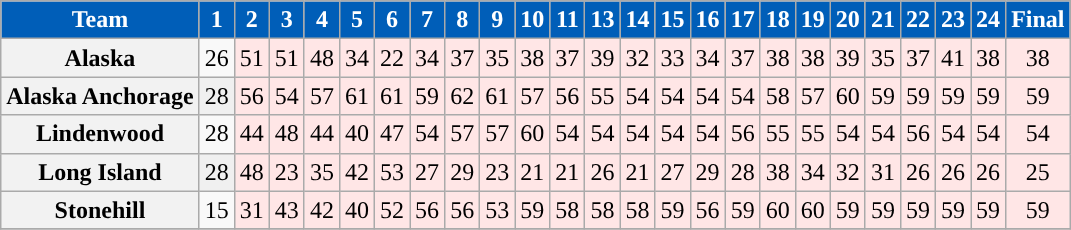<table class="wikitable sortable" style="text-align: center;">
<tr>
<th style="color:white; background:#005EB8">Team</th>
<th style="color:white; background:#005EB8">1</th>
<th style="color:white; background:#005EB8">2</th>
<th style="color:white; background:#005EB8">3</th>
<th style="color:white; background:#005EB8">4</th>
<th style="color:white; background:#005EB8">5</th>
<th style="color:white; background:#005EB8">6</th>
<th style="color:white; background:#005EB8">7</th>
<th style="color:white; background:#005EB8">8</th>
<th style="color:white; background:#005EB8">9</th>
<th style="color:white; background:#005EB8">10</th>
<th style="color:white; background:#005EB8">11</th>
<th style="color:white; background:#005EB8">13</th>
<th style="color:white; background:#005EB8">14</th>
<th style="color:white; background:#005EB8">15</th>
<th style="color:white; background:#005EB8">16</th>
<th style="color:white; background:#005EB8">17</th>
<th style="color:white; background:#005EB8">18</th>
<th style="color:white; background:#005EB8">19</th>
<th style="color:white; background:#005EB8">20</th>
<th style="color:white; background:#005EB8">21</th>
<th style="color:white; background:#005EB8">22</th>
<th style="color:white; background:#005EB8">23</th>
<th style="color:white; background:#005EB8">24</th>
<th style="color:white; background:#005EB8">Final</th>
</tr>
<tr>
<th>Alaska</th>
<td>26</td>
<td bgcolor=FFE6E6>51</td>
<td bgcolor=FFE6E6>51</td>
<td bgcolor=FFE6E6>48</td>
<td bgcolor=FFE6E6>34</td>
<td bgcolor=FFE6E6>22</td>
<td bgcolor=FFE6E6>34</td>
<td bgcolor=FFE6E6>37</td>
<td bgcolor=FFE6E6>35</td>
<td bgcolor=FFE6E6>38</td>
<td bgcolor=FFE6E6>37</td>
<td bgcolor=FFE6E6>39</td>
<td bgcolor=FFE6E6>32</td>
<td bgcolor=FFE6E6>33</td>
<td bgcolor=FFE6E6>34</td>
<td bgcolor=FFE6E6>37</td>
<td bgcolor=FFE6E6>38</td>
<td bgcolor=FFE6E6>38</td>
<td bgcolor=FFE6E6>39</td>
<td bgcolor=FFE6E6>35</td>
<td bgcolor=FFE6E6>37</td>
<td bgcolor=FFE6E6>41</td>
<td bgcolor=FFE6E6>38</td>
<td bgcolor=FFE6E6>38</td>
</tr>
<tr bgcolor=f0f0f0>
<th>Alaska Anchorage</th>
<td>28</td>
<td bgcolor=FFE6E6>56</td>
<td bgcolor=FFE6E6>54</td>
<td bgcolor=FFE6E6>57</td>
<td bgcolor=FFE6E6>61</td>
<td bgcolor=FFE6E6>61</td>
<td bgcolor=FFE6E6>59</td>
<td bgcolor=FFE6E6>62</td>
<td bgcolor=FFE6E6>61</td>
<td bgcolor=FFE6E6>57</td>
<td bgcolor=FFE6E6>56</td>
<td bgcolor=FFE6E6>55</td>
<td bgcolor=FFE6E6>54</td>
<td bgcolor=FFE6E6>54</td>
<td bgcolor=FFE6E6>54</td>
<td bgcolor=FFE6E6>54</td>
<td bgcolor=FFE6E6>58</td>
<td bgcolor=FFE6E6>57</td>
<td bgcolor=FFE6E6>60</td>
<td bgcolor=FFE6E6>59</td>
<td bgcolor=FFE6E6>59</td>
<td bgcolor=FFE6E6>59</td>
<td bgcolor=FFE6E6>59</td>
<td bgcolor=FFE6E6>59</td>
</tr>
<tr>
<th>Lindenwood</th>
<td>28</td>
<td bgcolor=FFE6E6>44</td>
<td bgcolor=FFE6E6>48</td>
<td bgcolor=FFE6E6>44</td>
<td bgcolor=FFE6E6>40</td>
<td bgcolor=FFE6E6>47</td>
<td bgcolor=FFE6E6>54</td>
<td bgcolor=FFE6E6>57</td>
<td bgcolor=FFE6E6>57</td>
<td bgcolor=FFE6E6>60</td>
<td bgcolor=FFE6E6>54</td>
<td bgcolor=FFE6E6>54</td>
<td bgcolor=FFE6E6>54</td>
<td bgcolor=FFE6E6>54</td>
<td bgcolor=FFE6E6>54</td>
<td bgcolor=FFE6E6>56</td>
<td bgcolor=FFE6E6>55</td>
<td bgcolor=FFE6E6>55</td>
<td bgcolor=FFE6E6>54</td>
<td bgcolor=FFE6E6>54</td>
<td bgcolor=FFE6E6>56</td>
<td bgcolor=FFE6E6>54</td>
<td bgcolor=FFE6E6>54</td>
<td bgcolor=FFE6E6>54</td>
</tr>
<tr bgcolor=f0f0f0>
<th>Long Island</th>
<td>28</td>
<td bgcolor=FFE6E6>48</td>
<td bgcolor=FFE6E6>23</td>
<td bgcolor=FFE6E6>35</td>
<td bgcolor=FFE6E6>42</td>
<td bgcolor=FFE6E6>53</td>
<td bgcolor=FFE6E6>27</td>
<td bgcolor=FFE6E6>29</td>
<td bgcolor=FFE6E6>23</td>
<td bgcolor=FFE6E6>21</td>
<td bgcolor=FFE6E6>21</td>
<td bgcolor=FFE6E6>26</td>
<td bgcolor=FFE6E6>21</td>
<td bgcolor=FFE6E6>27</td>
<td bgcolor=FFE6E6>29</td>
<td bgcolor=FFE6E6>28</td>
<td bgcolor=FFE6E6>38</td>
<td bgcolor=FFE6E6>34</td>
<td bgcolor=FFE6E6>32</td>
<td bgcolor=FFE6E6>31</td>
<td bgcolor=FFE6E6>26</td>
<td bgcolor=FFE6E6>26</td>
<td bgcolor=FFE6E6>26</td>
<td bgcolor=FFE6E6>25</td>
</tr>
<tr>
<th>Stonehill</th>
<td>15</td>
<td bgcolor=FFE6E6>31</td>
<td bgcolor=FFE6E6>43</td>
<td bgcolor=FFE6E6>42</td>
<td bgcolor=FFE6E6>40</td>
<td bgcolor=FFE6E6>52</td>
<td bgcolor=FFE6E6>56</td>
<td bgcolor=FFE6E6>56</td>
<td bgcolor=FFE6E6>53</td>
<td bgcolor=FFE6E6>59</td>
<td bgcolor=FFE6E6>58</td>
<td bgcolor=FFE6E6>58</td>
<td bgcolor=FFE6E6>58</td>
<td bgcolor=FFE6E6>59</td>
<td bgcolor=FFE6E6>56</td>
<td bgcolor=FFE6E6>59</td>
<td bgcolor=FFE6E6>60</td>
<td bgcolor=FFE6E6>60</td>
<td bgcolor=FFE6E6>59</td>
<td bgcolor=FFE6E6>59</td>
<td bgcolor=FFE6E6>59</td>
<td bgcolor=FFE6E6>59</td>
<td bgcolor=FFE6E6>59</td>
<td bgcolor=FFE6E6>59</td>
</tr>
<tr>
</tr>
</table>
